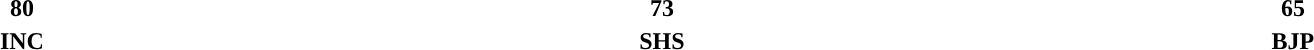<table style="width:100%; text-align:center;">
<tr>
<td style="background:"><strong>80</strong></td>
<td style="background:"><strong>73</strong></td>
<td style="background:"><strong>65</strong></td>
</tr>
<tr>
<td><span><strong>INC</strong></span></td>
<td><span><strong>SHS</strong></span></td>
<td><span><strong>BJP</strong></span></td>
</tr>
</table>
